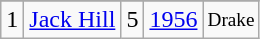<table class="wikitable">
<tr>
</tr>
<tr>
<td>1</td>
<td><a href='#'>Jack Hill</a></td>
<td>5</td>
<td><a href='#'>1956</a></td>
<td style="font-size:80%;">Drake</td>
</tr>
</table>
